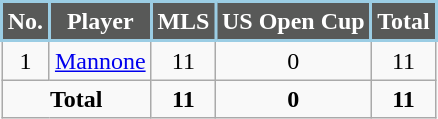<table class="wikitable sortable" style="text-align:center">
<tr>
<th style="background:#585958;color:#FFFFFF;border:2px solid #9BCDE4">No.</th>
<th style="background:#585958;color:#FFFFFF;border:2px solid #9BCDE4">Player</th>
<th style="background:#585958;color:#FFFFFF;border:2px solid #9BCDE4">MLS</th>
<th style="background:#585958;color:#FFFFFF;border:2px solid #9BCDE4">US Open Cup</th>
<th style="background:#585958;color:#FFFFFF;border:2px solid #9BCDE4">Total</th>
</tr>
<tr>
<td>1</td>
<td align="left"> <a href='#'>Mannone</a></td>
<td>11</td>
<td>0</td>
<td>11</td>
</tr>
<tr class="sortbottom">
<td colspan="2"><strong>Total</strong></td>
<td><strong>11</strong></td>
<td><strong>0</strong></td>
<td><strong>11</strong></td>
</tr>
</table>
